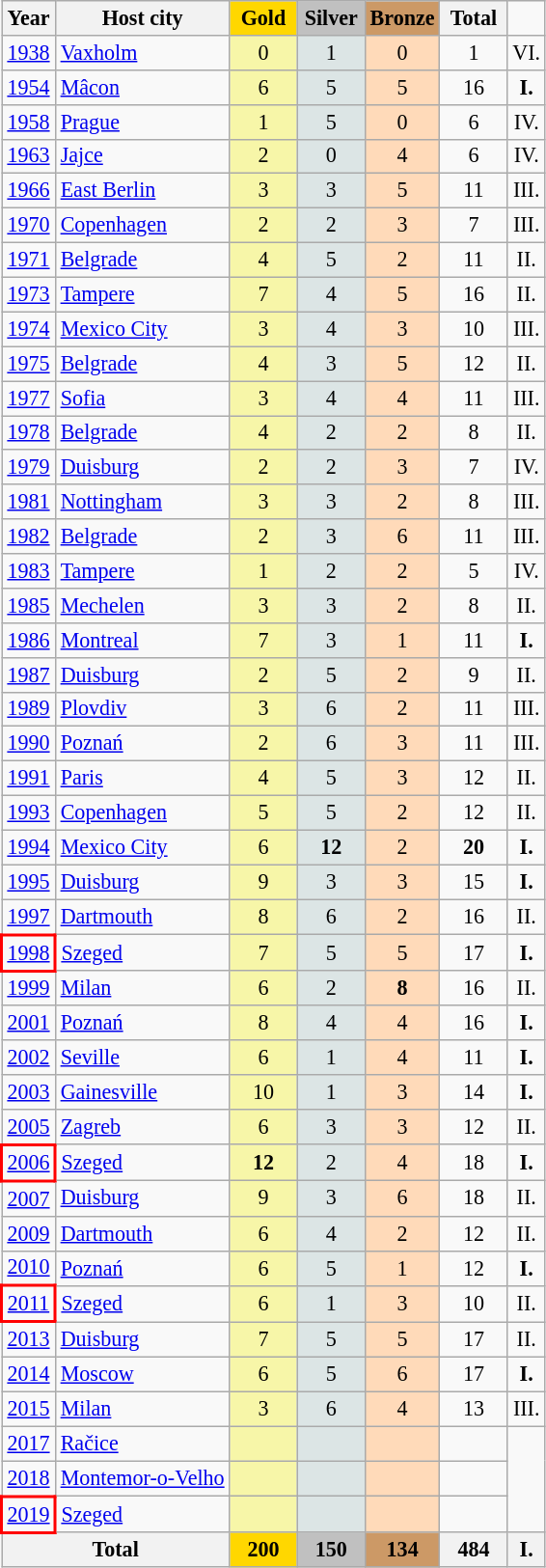<table class="wikitable" style="text-align:center; font-size:92%;">
<tr>
<th>Year</th>
<th>Host city</th>
<td width=40 bgcolor=gold align="center"><strong>Gold</strong></td>
<td width=40 bgcolor=silver align="center"><strong>Silver</strong></td>
<td width=4 bgcolor=#cc9966 align="center"><strong>Bronze</strong></td>
<th width=40>Total</th>
</tr>
<tr align="center">
<td><a href='#'>1938</a></td>
<td align="left"> <a href='#'>Vaxholm</a></td>
<td style="background:#F7F6A8;">0</td>
<td style="background:#DCE5E5;">1</td>
<td style="background:#FFDAB9;">0</td>
<td>1</td>
<td>VI.</td>
</tr>
<tr align="center">
<td><a href='#'>1954</a></td>
<td align="left"> <a href='#'>Mâcon</a></td>
<td style="background:#F7F6A8;">6</td>
<td style="background:#DCE5E5;">5</td>
<td style="background:#FFDAB9;">5</td>
<td>16</td>
<td><strong>I.</strong></td>
</tr>
<tr align="center">
<td><a href='#'>1958</a></td>
<td align="left"> <a href='#'>Prague</a></td>
<td style="background:#F7F6A8;">1</td>
<td style="background:#DCE5E5;">5</td>
<td style="background:#FFDAB9;">0</td>
<td>6</td>
<td>IV.</td>
</tr>
<tr align="center">
<td><a href='#'>1963</a></td>
<td align="left"> <a href='#'>Jajce</a></td>
<td style="background:#F7F6A8;">2</td>
<td style="background:#DCE5E5;">0</td>
<td style="background:#FFDAB9;">4</td>
<td>6</td>
<td>IV.</td>
</tr>
<tr align="center">
<td><a href='#'>1966</a></td>
<td align="left"> <a href='#'>East Berlin</a></td>
<td style="background:#F7F6A8;">3</td>
<td style="background:#DCE5E5;">3</td>
<td style="background:#FFDAB9;">5</td>
<td>11</td>
<td>III.</td>
</tr>
<tr align="center">
<td><a href='#'>1970</a></td>
<td align="left"> <a href='#'>Copenhagen</a></td>
<td style="background:#F7F6A8;">2</td>
<td style="background:#DCE5E5;">2</td>
<td style="background:#FFDAB9;">3</td>
<td>7</td>
<td>III.</td>
</tr>
<tr align="center">
<td><a href='#'>1971</a></td>
<td align="left"> <a href='#'>Belgrade</a></td>
<td style="background:#F7F6A8;">4</td>
<td style="background:#DCE5E5;">5</td>
<td style="background:#FFDAB9;">2</td>
<td>11</td>
<td>II.</td>
</tr>
<tr align="center">
<td><a href='#'>1973</a></td>
<td align="left"> <a href='#'>Tampere</a></td>
<td style="background:#F7F6A8;">7</td>
<td style="background:#DCE5E5;">4</td>
<td style="background:#FFDAB9;">5</td>
<td>16</td>
<td>II.</td>
</tr>
<tr align="center">
<td><a href='#'>1974</a></td>
<td align="left"> <a href='#'>Mexico City</a></td>
<td style="background:#F7F6A8;">3</td>
<td style="background:#DCE5E5;">4</td>
<td style="background:#FFDAB9;">3</td>
<td>10</td>
<td>III.</td>
</tr>
<tr align="center">
<td><a href='#'>1975</a></td>
<td align="left"> <a href='#'>Belgrade</a></td>
<td style="background:#F7F6A8;">4</td>
<td style="background:#DCE5E5;">3</td>
<td style="background:#FFDAB9;">5</td>
<td>12</td>
<td>II.</td>
</tr>
<tr align="center">
<td><a href='#'>1977</a></td>
<td align="left"> <a href='#'>Sofia</a></td>
<td style="background:#F7F6A8;">3</td>
<td style="background:#DCE5E5;">4</td>
<td style="background:#FFDAB9;">4</td>
<td>11</td>
<td>III.</td>
</tr>
<tr align="center">
<td><a href='#'>1978</a></td>
<td align="left"> <a href='#'>Belgrade</a></td>
<td style="background:#F7F6A8;">4</td>
<td style="background:#DCE5E5;">2</td>
<td style="background:#FFDAB9;">2</td>
<td>8</td>
<td>II.</td>
</tr>
<tr align="center">
<td><a href='#'>1979</a></td>
<td align="left"> <a href='#'>Duisburg</a></td>
<td style="background:#F7F6A8;">2</td>
<td style="background:#DCE5E5;">2</td>
<td style="background:#FFDAB9;">3</td>
<td>7</td>
<td>IV.</td>
</tr>
<tr align="center">
<td><a href='#'>1981</a></td>
<td align="left"> <a href='#'>Nottingham</a></td>
<td style="background:#F7F6A8;">3</td>
<td style="background:#DCE5E5;">3</td>
<td style="background:#FFDAB9;">2</td>
<td>8</td>
<td>III.</td>
</tr>
<tr align="center">
<td><a href='#'>1982</a></td>
<td align="left"> <a href='#'>Belgrade</a></td>
<td style="background:#F7F6A8;">2</td>
<td style="background:#DCE5E5;">3</td>
<td style="background:#FFDAB9;">6</td>
<td>11</td>
<td>III.</td>
</tr>
<tr align="center">
<td><a href='#'>1983</a></td>
<td align="left"> <a href='#'>Tampere</a></td>
<td style="background:#F7F6A8;">1</td>
<td style="background:#DCE5E5;">2</td>
<td style="background:#FFDAB9;">2</td>
<td>5</td>
<td>IV.</td>
</tr>
<tr align="center">
<td><a href='#'>1985</a></td>
<td align="left"> <a href='#'>Mechelen</a></td>
<td style="background:#F7F6A8;">3</td>
<td style="background:#DCE5E5;">3</td>
<td style="background:#FFDAB9;">2</td>
<td>8</td>
<td>II.</td>
</tr>
<tr align="center">
<td><a href='#'>1986</a></td>
<td align="left"> <a href='#'>Montreal</a></td>
<td style="background:#F7F6A8;">7</td>
<td style="background:#DCE5E5;">3</td>
<td style="background:#FFDAB9;">1</td>
<td>11</td>
<td><strong>I.</strong></td>
</tr>
<tr align="center">
<td><a href='#'>1987</a></td>
<td align="left"> <a href='#'>Duisburg</a></td>
<td style="background:#F7F6A8;">2</td>
<td style="background:#DCE5E5;">5</td>
<td style="background:#FFDAB9;">2</td>
<td>9</td>
<td>II.</td>
</tr>
<tr align="center">
<td><a href='#'>1989</a></td>
<td align="left"> <a href='#'>Plovdiv</a></td>
<td style="background:#F7F6A8;">3</td>
<td style="background:#DCE5E5;">6</td>
<td style="background:#FFDAB9;">2</td>
<td>11</td>
<td>III.</td>
</tr>
<tr align="center">
<td><a href='#'>1990</a></td>
<td align="left"> <a href='#'>Poznań</a></td>
<td style="background:#F7F6A8;">2</td>
<td style="background:#DCE5E5;">6</td>
<td style="background:#FFDAB9;">3</td>
<td>11</td>
<td>III.</td>
</tr>
<tr align="center">
<td><a href='#'>1991</a></td>
<td align="left"> <a href='#'>Paris</a></td>
<td style="background:#F7F6A8;">4</td>
<td style="background:#DCE5E5;">5</td>
<td style="background:#FFDAB9;">3</td>
<td>12</td>
<td>II.</td>
</tr>
<tr align="center">
<td><a href='#'>1993</a></td>
<td align="left"> <a href='#'>Copenhagen</a></td>
<td style="background:#F7F6A8;">5</td>
<td style="background:#DCE5E5;">5</td>
<td style="background:#FFDAB9;">2</td>
<td>12</td>
<td>II.</td>
</tr>
<tr align="center">
<td><a href='#'>1994</a></td>
<td align="left"> <a href='#'>Mexico City</a></td>
<td style="background:#F7F6A8;">6</td>
<td style="background:#DCE5E5;"><strong>12</strong></td>
<td style="background:#FFDAB9;">2</td>
<td><strong>20</strong></td>
<td><strong>I.</strong></td>
</tr>
<tr align="center">
<td><a href='#'>1995</a></td>
<td align="left"> <a href='#'>Duisburg</a></td>
<td style="background:#F7F6A8;">9</td>
<td style="background:#DCE5E5;">3</td>
<td style="background:#FFDAB9;">3</td>
<td>15</td>
<td><strong>I.</strong></td>
</tr>
<tr align="center">
<td><a href='#'>1997</a></td>
<td align="left"> <a href='#'>Dartmouth</a></td>
<td style="background:#F7F6A8;">8</td>
<td style="background:#DCE5E5;">6</td>
<td style="background:#FFDAB9;">2</td>
<td>16</td>
<td>II.</td>
</tr>
<tr align="center">
<td style="border: 2px solid red"><a href='#'>1998</a></td>
<td align="left"> <a href='#'>Szeged</a></td>
<td style="background:#F7F6A8;">7</td>
<td style="background:#DCE5E5;">5</td>
<td style="background:#FFDAB9;">5</td>
<td>17</td>
<td><strong>I.</strong></td>
</tr>
<tr align="center">
<td><a href='#'>1999</a></td>
<td align="left"> <a href='#'>Milan</a></td>
<td style="background:#F7F6A8;">6</td>
<td style="background:#DCE5E5;">2</td>
<td style="background:#FFDAB9;"><strong>8</strong></td>
<td>16</td>
<td>II.</td>
</tr>
<tr align="center">
<td><a href='#'>2001</a></td>
<td align="left"> <a href='#'>Poznań</a></td>
<td style="background:#F7F6A8;">8</td>
<td style="background:#DCE5E5;">4</td>
<td style="background:#FFDAB9;">4</td>
<td>16</td>
<td><strong>I.</strong></td>
</tr>
<tr align="center">
<td><a href='#'>2002</a></td>
<td align="left"> <a href='#'>Seville</a></td>
<td style="background:#F7F6A8;">6</td>
<td style="background:#DCE5E5;">1</td>
<td style="background:#FFDAB9;">4</td>
<td>11</td>
<td><strong>I.</strong></td>
</tr>
<tr align="center">
<td><a href='#'>2003</a></td>
<td align="left"> <a href='#'>Gainesville</a></td>
<td style="background:#F7F6A8;">10</td>
<td style="background:#DCE5E5;">1</td>
<td style="background:#FFDAB9;">3</td>
<td>14</td>
<td><strong>I.</strong></td>
</tr>
<tr align="center">
<td><a href='#'>2005</a></td>
<td align="left"> <a href='#'>Zagreb</a></td>
<td style="background:#F7F6A8;">6</td>
<td style="background:#DCE5E5;">3</td>
<td style="background:#FFDAB9;">3</td>
<td>12</td>
<td>II.</td>
</tr>
<tr align="center">
<td style="border: 2px solid red"><a href='#'>2006</a></td>
<td align="left"> <a href='#'>Szeged</a></td>
<td style="background:#F7F6A8;"><strong>12</strong></td>
<td style="background:#DCE5E5;">2</td>
<td style="background:#FFDAB9;">4</td>
<td>18</td>
<td><strong>I.</strong></td>
</tr>
<tr align="center">
<td><a href='#'>2007</a></td>
<td align="left"> <a href='#'>Duisburg</a></td>
<td style="background:#F7F6A8;">9</td>
<td style="background:#DCE5E5;">3</td>
<td style="background:#FFDAB9;">6</td>
<td>18</td>
<td>II.</td>
</tr>
<tr align="center">
<td><a href='#'>2009</a></td>
<td align="left"> <a href='#'>Dartmouth</a></td>
<td style="background:#F7F6A8;">6</td>
<td style="background:#DCE5E5;">4</td>
<td style="background:#FFDAB9;">2</td>
<td>12</td>
<td>II.</td>
</tr>
<tr align="center">
<td><a href='#'>2010</a></td>
<td align="left"> <a href='#'>Poznań</a></td>
<td style="background:#F7F6A8;">6</td>
<td style="background:#DCE5E5;">5</td>
<td style="background:#FFDAB9;">1</td>
<td>12</td>
<td><strong>I.</strong></td>
</tr>
<tr align="center">
<td style="border: 2px solid red"><a href='#'>2011</a></td>
<td align="left"> <a href='#'>Szeged</a></td>
<td style="background:#F7F6A8;">6</td>
<td style="background:#DCE5E5;">1</td>
<td style="background:#FFDAB9;">3</td>
<td>10</td>
<td>II.</td>
</tr>
<tr align="center">
<td><a href='#'>2013</a></td>
<td align="left"> <a href='#'>Duisburg</a></td>
<td style="background:#F7F6A8;">7</td>
<td style="background:#DCE5E5;">5</td>
<td style="background:#FFDAB9;">5</td>
<td>17</td>
<td>II.</td>
</tr>
<tr align="center">
<td><a href='#'>2014</a></td>
<td align="left"> <a href='#'>Moscow</a></td>
<td style="background:#F7F6A8;">6</td>
<td style="background:#DCE5E5;">5</td>
<td style="background:#FFDAB9;">6</td>
<td>17</td>
<td><strong>I.</strong></td>
</tr>
<tr align="center">
<td><a href='#'>2015</a></td>
<td align="left"> <a href='#'>Milan</a></td>
<td style="background:#F7F6A8;">3</td>
<td style="background:#DCE5E5;">6</td>
<td style="background:#FFDAB9;">4</td>
<td>13</td>
<td>III.</td>
</tr>
<tr align="center">
<td><a href='#'>2017</a></td>
<td align="left"> <a href='#'>Račice</a></td>
<td style="background:#F7F6A8;"></td>
<td style="background:#DCE5E5;"></td>
<td style="background:#FFDAB9;"></td>
<td></td>
</tr>
<tr align="center">
<td><a href='#'>2018</a></td>
<td align="left"> <a href='#'>Montemor-o-Velho</a></td>
<td style="background:#F7F6A8;"></td>
<td style="background:#DCE5E5;"></td>
<td style="background:#FFDAB9;"></td>
<td></td>
</tr>
<tr align="center">
<td style="border: 2px solid red"><a href='#'>2019</a></td>
<td align="left"> <a href='#'>Szeged</a></td>
<td style="background:#F7F6A8;"></td>
<td style="background:#DCE5E5;"></td>
<td style="background:#FFDAB9;"></td>
<td></td>
</tr>
<tr align="center">
<th colspan=2>Total</th>
<th style="background:gold;">200</th>
<th style="background:silver;">150</th>
<th style="background:#CC9966;">134</th>
<th>484</th>
<th>I.</th>
</tr>
</table>
